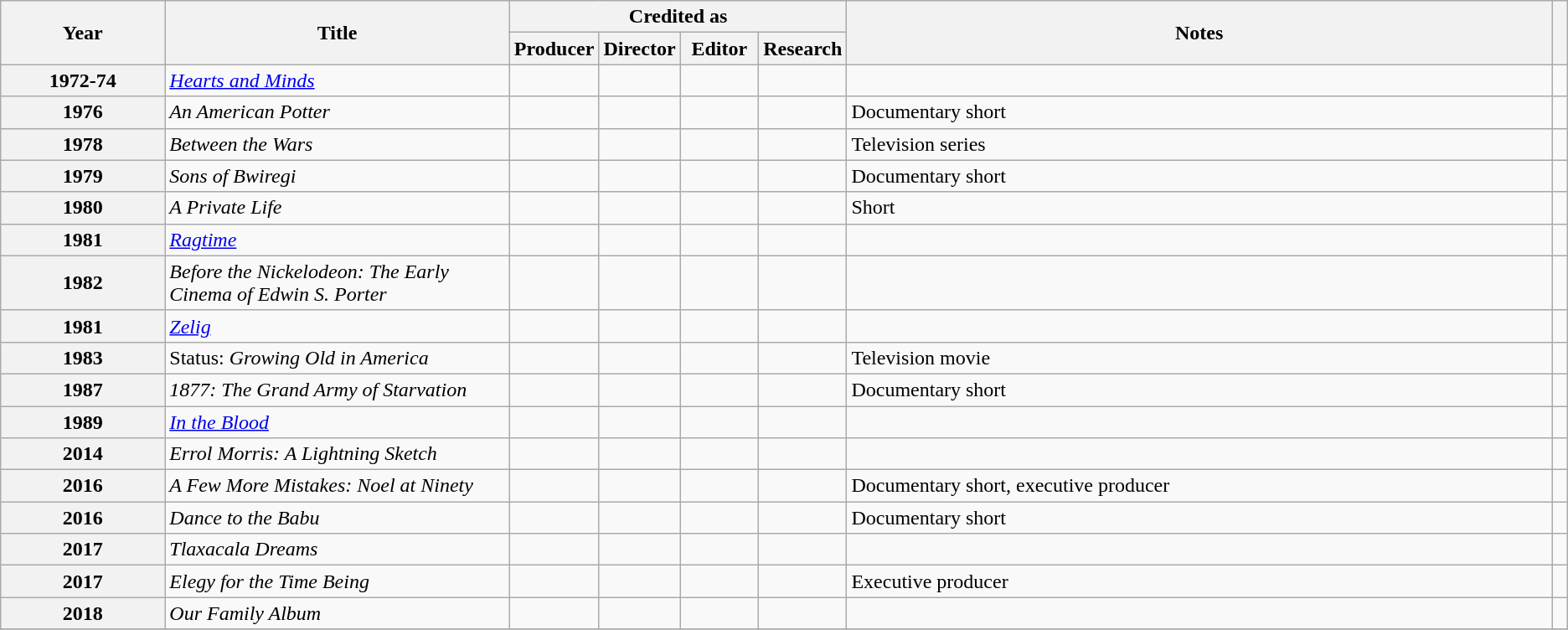<table class="wikitable sortable plainrowheaders">
<tr>
<th rowspan="2" scope="col">Year</th>
<th width="22%" rowspan="2" scope="col">Title</th>
<th colspan="4" scope="col">Credited as</th>
<th rowspan="2" scope="col" class="unsortable">Notes</th>
<th width="1%" rowspan="2" scope="col" class="unsortable"></th>
</tr>
<tr>
<th width=5%>Producer</th>
<th width=5%>Director</th>
<th width=5%>Editor</th>
<th width=5%>Research</th>
</tr>
<tr>
<th scope="row">1972-74</th>
<td><em><a href='#'>Hearts and Minds</a></em></td>
<td></td>
<td></td>
<td></td>
<td></td>
<td></td>
<td style="text-align:center;"></td>
</tr>
<tr>
<th scope="row">1976</th>
<td><em>An American Potter</em></td>
<td></td>
<td></td>
<td></td>
<td></td>
<td>Documentary short</td>
<td style="text-align:center;"></td>
</tr>
<tr>
<th scope="row">1978</th>
<td><em>Between the Wars</em></td>
<td></td>
<td></td>
<td></td>
<td></td>
<td>Television series</td>
<td style="text-align:center;"></td>
</tr>
<tr>
<th scope="row">1979</th>
<td><em>Sons of Bwiregi</em></td>
<td></td>
<td></td>
<td></td>
<td></td>
<td>Documentary short</td>
<td style="text-align:center;"></td>
</tr>
<tr>
<th scope="row">1980</th>
<td><em>A Private Life</em></td>
<td></td>
<td></td>
<td></td>
<td></td>
<td>Short</td>
<td style="text-align:center;"></td>
</tr>
<tr>
<th scope="row">1981</th>
<td><em><a href='#'>Ragtime</a></em></td>
<td></td>
<td></td>
<td></td>
<td></td>
<td></td>
<td style="text-align:center;"></td>
</tr>
<tr>
<th scope="row">1982</th>
<td><em>Before the Nickelodeon: The Early Cinema of Edwin S. Porter</em></td>
<td></td>
<td></td>
<td></td>
<td></td>
<td></td>
<td style="text-align:center;"></td>
</tr>
<tr>
<th scope="row">1981</th>
<td><em><a href='#'>Zelig</a></em></td>
<td></td>
<td></td>
<td></td>
<td></td>
<td></td>
<td style="text-align:center;"></td>
</tr>
<tr>
<th scope="row">1983</th>
<td>Status: <em>Growing Old in America</em></td>
<td></td>
<td></td>
<td></td>
<td></td>
<td>Television movie</td>
<td style="text-align:center;"></td>
</tr>
<tr>
<th scope="row">1987</th>
<td><em>1877: The Grand Army of Starvation</em></td>
<td></td>
<td></td>
<td></td>
<td></td>
<td>Documentary short</td>
<td style="text-align:center;"></td>
</tr>
<tr>
<th scope="row">1989</th>
<td><em><a href='#'>In the Blood</a></em></td>
<td></td>
<td></td>
<td></td>
<td></td>
<td></td>
<td style="text-align:center;"></td>
</tr>
<tr>
<th scope="row">2014</th>
<td><em>Errol Morris: A Lightning Sketch</em></td>
<td></td>
<td></td>
<td></td>
<td></td>
<td></td>
<td style="text-align:center;"></td>
</tr>
<tr>
<th scope="row">2016</th>
<td><em>A Few More Mistakes: Noel at Ninety</em></td>
<td></td>
<td></td>
<td></td>
<td></td>
<td>Documentary short, executive producer</td>
<td style="text-align:center;"></td>
</tr>
<tr>
<th scope="row">2016</th>
<td><em>Dance to the Babu</em></td>
<td></td>
<td></td>
<td></td>
<td></td>
<td>Documentary short</td>
<td style="text-align:center;"></td>
</tr>
<tr>
<th scope="row">2017</th>
<td><em>Tlaxacala Dreams</em></td>
<td></td>
<td></td>
<td></td>
<td></td>
<td></td>
<td style="text-align:center;"></td>
</tr>
<tr>
<th scope="row">2017</th>
<td><em>Elegy for the Time Being</em></td>
<td></td>
<td></td>
<td></td>
<td></td>
<td>Executive producer</td>
<td style="text-align:center;"></td>
</tr>
<tr>
<th scope="row">2018</th>
<td><em>Our Family Album</em></td>
<td></td>
<td></td>
<td></td>
<td></td>
<td></td>
<td style="text-align:center;"></td>
</tr>
<tr>
</tr>
</table>
